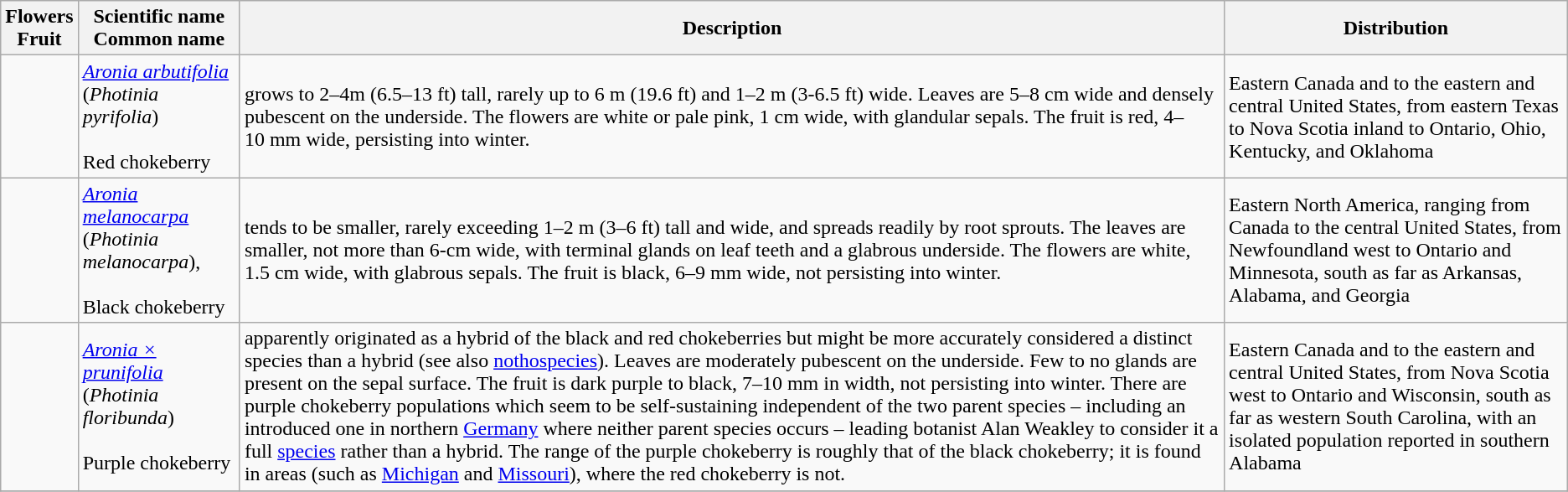<table class="wikitable">
<tr>
<th>Flowers <br> Fruit</th>
<th>Scientific name <br> Common name</th>
<th>Description</th>
<th>Distribution</th>
</tr>
<tr>
<td><br> <br> </td>
<td><em><a href='#'>Aronia arbutifolia</a></em> (<em>Photinia pyrifolia</em>)<br> <br> Red chokeberry</td>
<td>grows to 2–4m (6.5–13 ft) tall, rarely up to 6 m (19.6 ft) and 1–2 m (3-6.5 ft) wide. Leaves are 5–8 cm wide and densely pubescent on the underside. The flowers are white or pale pink, 1 cm wide, with glandular sepals. The fruit is red, 4–10 mm wide, persisting into winter.</td>
<td>Eastern Canada and to the eastern and central United States, from eastern Texas to Nova Scotia inland to Ontario, Ohio, Kentucky, and Oklahoma</td>
</tr>
<tr>
<td><br> <br> </td>
<td><em><a href='#'>Aronia melanocarpa</a></em> (<em>Photinia melanocarpa</em>), <br> <br> Black chokeberry</td>
<td>tends to be smaller, rarely exceeding 1–2 m (3–6 ft) tall and wide, and spreads readily by root sprouts. The leaves are smaller, not more than 6-cm wide, with terminal glands on leaf teeth and a glabrous underside. The flowers are white, 1.5 cm wide, with glabrous sepals. The fruit is black, 6–9 mm wide, not persisting into winter.</td>
<td>Eastern North America, ranging from Canada to the central United States, from Newfoundland west to Ontario and Minnesota, south as far as Arkansas, Alabama, and Georgia</td>
</tr>
<tr>
<td></td>
<td><em><a href='#'>Aronia × prunifolia</a></em> (<em>Photinia floribunda</em>) <br> <br> Purple chokeberry</td>
<td>apparently originated as a hybrid of the black and red chokeberries but might be more accurately considered a distinct species than a hybrid (see also <a href='#'>nothospecies</a>). Leaves are moderately pubescent on the underside. Few to no glands are present on the sepal surface. The fruit is dark purple to black, 7–10 mm in width, not persisting into winter. There are purple chokeberry populations which seem to be self-sustaining independent of the two parent species – including an introduced one in northern <a href='#'>Germany</a> where neither parent species occurs – leading botanist Alan Weakley to consider it a full <a href='#'>species</a> rather than a hybrid. The range of the purple chokeberry is roughly that of the black chokeberry; it is found in areas (such as <a href='#'>Michigan</a> and <a href='#'>Missouri</a>), where the red chokeberry is not.</td>
<td>Eastern Canada and to the eastern and central United States, from Nova Scotia west to Ontario and Wisconsin, south as far as western South Carolina, with an isolated population reported in southern Alabama</td>
</tr>
<tr>
</tr>
</table>
